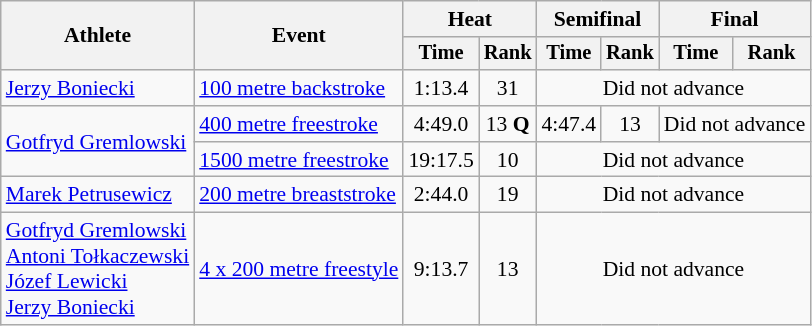<table class=wikitable style="font-size:90%">
<tr>
<th rowspan="2">Athlete</th>
<th rowspan="2">Event</th>
<th colspan="2">Heat</th>
<th colspan="2">Semifinal</th>
<th colspan="2">Final</th>
</tr>
<tr style="font-size:95%">
<th>Time</th>
<th>Rank</th>
<th>Time</th>
<th>Rank</th>
<th>Time</th>
<th>Rank</th>
</tr>
<tr align=center>
<td align=left rowspan=1><a href='#'>Jerzy Boniecki</a></td>
<td align=left><a href='#'>100 metre backstroke</a></td>
<td>1:13.4</td>
<td>31</td>
<td colspan=4>Did not advance</td>
</tr>
<tr align=center>
<td align=left rowspan=2><a href='#'>Gotfryd Gremlowski</a></td>
<td align=left><a href='#'>400 metre freestroke</a></td>
<td>4:49.0</td>
<td>13 <strong>Q</strong></td>
<td>4:47.4</td>
<td>13</td>
<td colspan=2>Did not advance</td>
</tr>
<tr align=center>
<td align=left><a href='#'>1500 metre freestroke</a></td>
<td>19:17.5</td>
<td>10</td>
<td colspan=4>Did not advance</td>
</tr>
<tr align=center>
<td align=left rowspan=1><a href='#'>Marek Petrusewicz</a></td>
<td align=left><a href='#'>200 metre breaststroke</a></td>
<td>2:44.0</td>
<td>19</td>
<td colspan=4>Did not advance</td>
</tr>
<tr align=center>
<td align=left rowspan=1><a href='#'>Gotfryd Gremlowski</a><br><a href='#'>Antoni Tołkaczewski</a><br><a href='#'>Józef Lewicki</a><br><a href='#'>Jerzy Boniecki</a></td>
<td align=left><a href='#'>4 x 200 metre freestyle</a></td>
<td>9:13.7</td>
<td>13</td>
<td colspan=4>Did not advance</td>
</tr>
</table>
